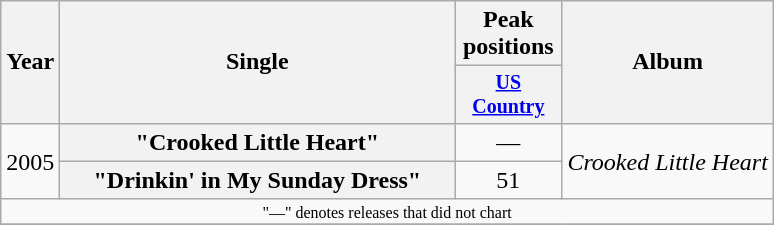<table class="wikitable plainrowheaders" style="text-align:center;">
<tr>
<th rowspan="2">Year</th>
<th rowspan="2" style="width:16em;">Single</th>
<th colspan="1">Peak positions</th>
<th rowspan="2">Album</th>
</tr>
<tr style="font-size:smaller;">
<th width="65"><a href='#'>US Country</a></th>
</tr>
<tr>
<td rowspan="2">2005</td>
<th scope="row">"Crooked Little Heart"</th>
<td>—</td>
<td align="left" rowspan="2"><em>Crooked Little Heart</em></td>
</tr>
<tr>
<th scope="row">"Drinkin' in My Sunday Dress"</th>
<td>51</td>
</tr>
<tr>
<td colspan="4" style="font-size:8pt">"—" denotes releases that did not chart</td>
</tr>
<tr>
</tr>
</table>
